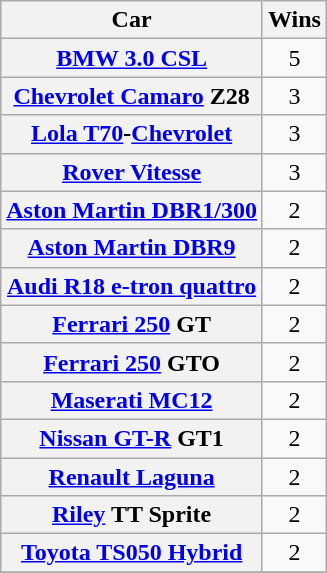<table class="sortable wikitable plainrowheaders" style="text-align:center">
<tr>
<th scope=col>Car</th>
<th scope=col data-sort-type=number>Wins</th>
</tr>
<tr>
<th scope="row"><a href='#'>BMW 3.0 CSL</a></th>
<td>5</td>
</tr>
<tr>
<th scope="row"><a href='#'>Chevrolet Camaro</a> Z28</th>
<td>3</td>
</tr>
<tr>
<th scope="row"><a href='#'>Lola T70</a>-<a href='#'>Chevrolet</a></th>
<td>3</td>
</tr>
<tr>
<th scope="row"><a href='#'>Rover Vitesse</a></th>
<td>3</td>
</tr>
<tr>
<th scope="row"><a href='#'>Aston Martin DBR1/300</a></th>
<td>2</td>
</tr>
<tr>
<th scope="row"><a href='#'>Aston Martin DBR9</a></th>
<td>2</td>
</tr>
<tr>
<th scope="row"><a href='#'>Audi R18 e-tron quattro</a></th>
<td>2</td>
</tr>
<tr>
<th scope="row"><a href='#'>Ferrari 250</a> GT</th>
<td>2</td>
</tr>
<tr>
<th scope="row"><a href='#'>Ferrari 250</a> GTO</th>
<td>2</td>
</tr>
<tr>
<th scope="row"><a href='#'>Maserati MC12</a></th>
<td>2</td>
</tr>
<tr>
<th scope="row"><a href='#'>Nissan GT-R</a> GT1</th>
<td>2</td>
</tr>
<tr>
<th scope="row"><a href='#'>Renault Laguna</a></th>
<td>2</td>
</tr>
<tr>
<th scope="row"><a href='#'>Riley</a> TT Sprite</th>
<td>2</td>
</tr>
<tr>
<th scope="row"><a href='#'>Toyota TS050 Hybrid</a></th>
<td>2</td>
</tr>
<tr>
</tr>
</table>
